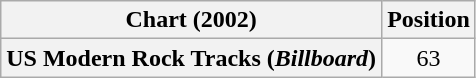<table class="wikitable plainrowheaders" style="text-align:center">
<tr>
<th scope="col">Chart (2002)</th>
<th scope="col">Position</th>
</tr>
<tr>
<th scope="row">US Modern Rock Tracks (<em>Billboard</em>)</th>
<td>63</td>
</tr>
</table>
